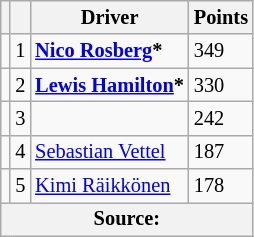<table class="wikitable" style="font-size:85%">
<tr>
<th></th>
<th></th>
<th>Driver</th>
<th>Points</th>
</tr>
<tr>
<td align="left"></td>
<td align="center">1</td>
<td> <strong><a href='#'>Nico Rosberg</a>*</strong></td>
<td>349</td>
</tr>
<tr>
<td align="left"></td>
<td align="center">2</td>
<td> <strong><a href='#'>Lewis Hamilton</a>*</strong></td>
<td>330</td>
</tr>
<tr>
<td align="left"></td>
<td align="center">3</td>
<td></td>
<td>242</td>
</tr>
<tr>
<td align="left"></td>
<td align="center">4</td>
<td> <a href='#'>Sebastian Vettel</a></td>
<td>187</td>
</tr>
<tr>
<td align="left"></td>
<td align="center">5</td>
<td> <a href='#'>Kimi Räikkönen</a></td>
<td>178</td>
</tr>
<tr>
<th colspan=4>Source: </th>
</tr>
</table>
